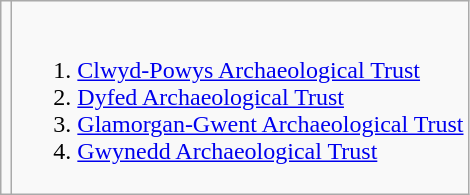<table class="wikitable">
<tr>
<td></td>
<td><br><ol><li><a href='#'>Clwyd-Powys Archaeological Trust</a></li><li><a href='#'>Dyfed Archaeological Trust</a></li><li><a href='#'>Glamorgan-Gwent Archaeological Trust</a></li><li><a href='#'>Gwynedd Archaeological Trust</a></li></ol></td>
</tr>
</table>
